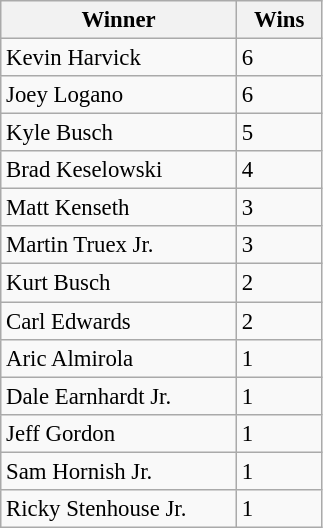<table class="wikitable" style="font-size:95%">
<tr>
<th style="width:150px;">Winner</th>
<th style="width:50px;">Wins</th>
</tr>
<tr>
<td>Kevin Harvick</td>
<td>6</td>
</tr>
<tr>
<td>Joey Logano</td>
<td>6</td>
</tr>
<tr>
<td>Kyle Busch</td>
<td>5</td>
</tr>
<tr>
<td>Brad Keselowski</td>
<td>4</td>
</tr>
<tr>
<td>Matt Kenseth</td>
<td>3</td>
</tr>
<tr>
<td>Martin Truex Jr.</td>
<td>3</td>
</tr>
<tr>
<td>Kurt Busch</td>
<td>2</td>
</tr>
<tr>
<td>Carl Edwards</td>
<td>2</td>
</tr>
<tr>
<td>Aric Almirola</td>
<td>1</td>
</tr>
<tr>
<td>Dale Earnhardt Jr.</td>
<td>1</td>
</tr>
<tr>
<td>Jeff Gordon</td>
<td>1</td>
</tr>
<tr>
<td>Sam Hornish Jr.</td>
<td>1</td>
</tr>
<tr>
<td>Ricky Stenhouse Jr.</td>
<td>1</td>
</tr>
</table>
